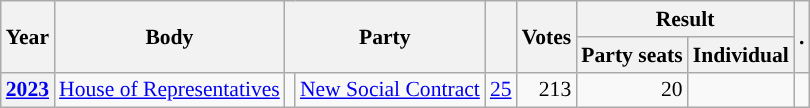<table class="wikitable plainrowheaders sortable" border=2 cellpadding=4 cellspacing=0 style="border: 1px #aaa solid; font-size: 90%; text-align:center;">
<tr>
<th scope="col" rowspan=2>Year</th>
<th scope="col" rowspan=2>Body</th>
<th scope="col" colspan=2 rowspan=2>Party</th>
<th scope="col" rowspan=2></th>
<th scope="col" rowspan=2>Votes</th>
<th scope="colgroup" colspan=2>Result</th>
<th scope="col" rowspan=2 class="unsortable">.</th>
</tr>
<tr>
<th scope="col">Party seats</th>
<th scope="col">Individual</th>
</tr>
<tr>
<th scope="row"><a href='#'>2023</a></th>
<td><a href='#'>House of Representatives</a></td>
<td style="background-color:"></td>
<td><a href='#'>New Social Contract</a></td>
<td style=text-align:right><a href='#'>25</a></td>
<td style=text-align:right>213</td>
<td style=text-align:right>20</td>
<td></td>
<td></td>
</tr>
</table>
